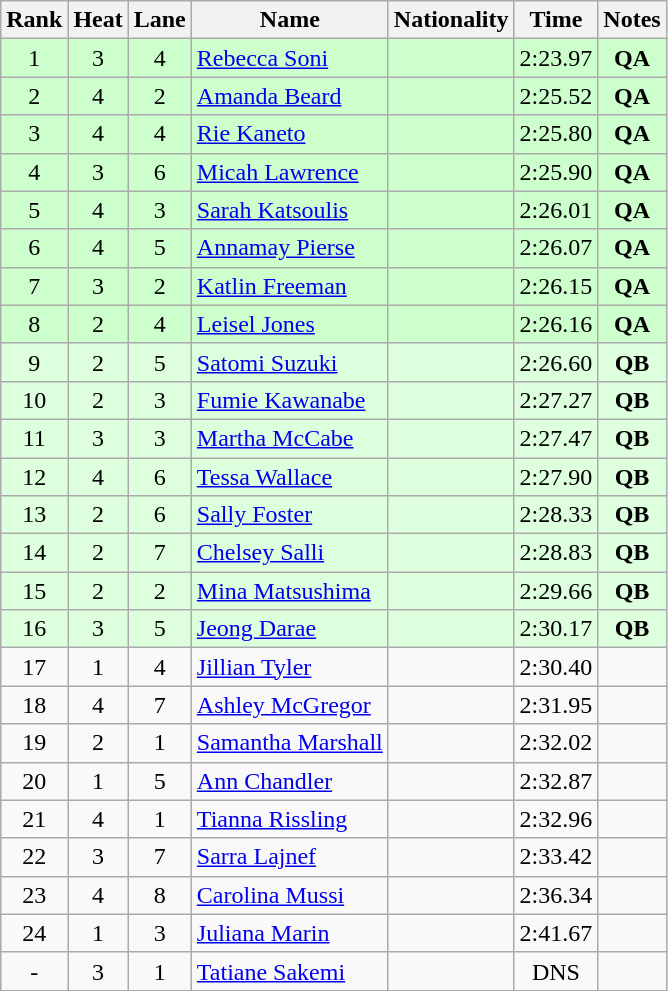<table class="wikitable sortable" style="text-align:center">
<tr>
<th>Rank</th>
<th>Heat</th>
<th>Lane</th>
<th>Name</th>
<th>Nationality</th>
<th>Time</th>
<th>Notes</th>
</tr>
<tr bgcolor=ccffcc>
<td>1</td>
<td>3</td>
<td>4</td>
<td align=left><a href='#'>Rebecca Soni</a></td>
<td align=left></td>
<td>2:23.97</td>
<td><strong>QA</strong></td>
</tr>
<tr bgcolor=ccffcc>
<td>2</td>
<td>4</td>
<td>2</td>
<td align=left><a href='#'>Amanda Beard</a></td>
<td align=left></td>
<td>2:25.52</td>
<td><strong>QA</strong></td>
</tr>
<tr bgcolor=ccffcc>
<td>3</td>
<td>4</td>
<td>4</td>
<td align=left><a href='#'>Rie Kaneto</a></td>
<td align=left></td>
<td>2:25.80</td>
<td><strong>QA</strong></td>
</tr>
<tr bgcolor=ccffcc>
<td>4</td>
<td>3</td>
<td>6</td>
<td align=left><a href='#'>Micah Lawrence</a></td>
<td align=left></td>
<td>2:25.90</td>
<td><strong>QA</strong></td>
</tr>
<tr bgcolor=ccffcc>
<td>5</td>
<td>4</td>
<td>3</td>
<td align=left><a href='#'>Sarah Katsoulis</a></td>
<td align=left></td>
<td>2:26.01</td>
<td><strong>QA</strong></td>
</tr>
<tr bgcolor=ccffcc>
<td>6</td>
<td>4</td>
<td>5</td>
<td align=left><a href='#'>Annamay Pierse</a></td>
<td align=left></td>
<td>2:26.07</td>
<td><strong>QA</strong></td>
</tr>
<tr bgcolor=ccffcc>
<td>7</td>
<td>3</td>
<td>2</td>
<td align=left><a href='#'>Katlin Freeman</a></td>
<td align=left></td>
<td>2:26.15</td>
<td><strong>QA</strong></td>
</tr>
<tr bgcolor=ccffcc>
<td>8</td>
<td>2</td>
<td>4</td>
<td align=left><a href='#'>Leisel Jones</a></td>
<td align=left></td>
<td>2:26.16</td>
<td><strong>QA</strong></td>
</tr>
<tr bgcolor=ddffdd>
<td>9</td>
<td>2</td>
<td>5</td>
<td align=left><a href='#'>Satomi Suzuki</a></td>
<td align=left></td>
<td>2:26.60</td>
<td><strong>QB</strong></td>
</tr>
<tr bgcolor=ddffdd>
<td>10</td>
<td>2</td>
<td>3</td>
<td align=left><a href='#'>Fumie Kawanabe</a></td>
<td align=left></td>
<td>2:27.27</td>
<td><strong>QB</strong></td>
</tr>
<tr bgcolor=ddffdd>
<td>11</td>
<td>3</td>
<td>3</td>
<td align=left><a href='#'>Martha McCabe</a></td>
<td align=left></td>
<td>2:27.47</td>
<td><strong>QB</strong></td>
</tr>
<tr bgcolor=ddffdd>
<td>12</td>
<td>4</td>
<td>6</td>
<td align=left><a href='#'>Tessa Wallace</a></td>
<td align=left></td>
<td>2:27.90</td>
<td><strong>QB</strong></td>
</tr>
<tr bgcolor=ddffdd>
<td>13</td>
<td>2</td>
<td>6</td>
<td align=left><a href='#'>Sally Foster</a></td>
<td align=left></td>
<td>2:28.33</td>
<td><strong>QB</strong></td>
</tr>
<tr bgcolor=ddffdd>
<td>14</td>
<td>2</td>
<td>7</td>
<td align=left><a href='#'>Chelsey Salli</a></td>
<td align=left></td>
<td>2:28.83</td>
<td><strong>QB</strong></td>
</tr>
<tr bgcolor=ddffdd>
<td>15</td>
<td>2</td>
<td>2</td>
<td align=left><a href='#'>Mina Matsushima</a></td>
<td align=left></td>
<td>2:29.66</td>
<td><strong>QB</strong></td>
</tr>
<tr bgcolor=ddffdd>
<td>16</td>
<td>3</td>
<td>5</td>
<td align=left><a href='#'>Jeong Darae</a></td>
<td align=left></td>
<td>2:30.17</td>
<td><strong>QB</strong></td>
</tr>
<tr>
<td>17</td>
<td>1</td>
<td>4</td>
<td align=left><a href='#'>Jillian Tyler</a></td>
<td align=left></td>
<td>2:30.40</td>
<td></td>
</tr>
<tr>
<td>18</td>
<td>4</td>
<td>7</td>
<td align=left><a href='#'>Ashley McGregor</a></td>
<td align=left></td>
<td>2:31.95</td>
<td></td>
</tr>
<tr>
<td>19</td>
<td>2</td>
<td>1</td>
<td align=left><a href='#'>Samantha Marshall</a></td>
<td align=left></td>
<td>2:32.02</td>
<td></td>
</tr>
<tr>
<td>20</td>
<td>1</td>
<td>5</td>
<td align=left><a href='#'>Ann Chandler</a></td>
<td align=left></td>
<td>2:32.87</td>
<td></td>
</tr>
<tr>
<td>21</td>
<td>4</td>
<td>1</td>
<td align=left><a href='#'>Tianna Rissling</a></td>
<td align=left></td>
<td>2:32.96</td>
<td></td>
</tr>
<tr>
<td>22</td>
<td>3</td>
<td>7</td>
<td align=left><a href='#'>Sarra Lajnef</a></td>
<td align=left></td>
<td>2:33.42</td>
<td></td>
</tr>
<tr>
<td>23</td>
<td>4</td>
<td>8</td>
<td align=left><a href='#'>Carolina Mussi</a></td>
<td align=left></td>
<td>2:36.34</td>
<td></td>
</tr>
<tr>
<td>24</td>
<td>1</td>
<td>3</td>
<td align=left><a href='#'>Juliana Marin</a></td>
<td align=left></td>
<td>2:41.67</td>
<td></td>
</tr>
<tr>
<td>-</td>
<td>3</td>
<td>1</td>
<td align=left><a href='#'>Tatiane Sakemi</a></td>
<td align=left></td>
<td>DNS</td>
<td></td>
</tr>
</table>
